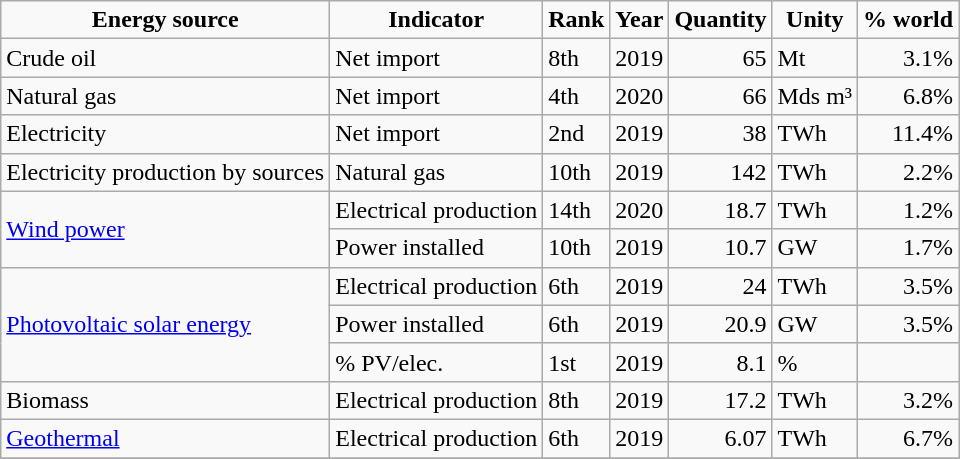<table class="wikitable">
<tr align ="center">
<td><strong>Energy source</strong></td>
<td><strong>Indicator</strong></td>
<td><strong>Rank</strong></td>
<td><strong>Year</strong></td>
<td><strong>Quantity</strong></td>
<td><strong>Unity</strong></td>
<td><strong>% world</strong></td>
</tr>
<tr>
<td scope="row" rowspan="1">Crude oil</td>
<td>Net import</td>
<td>8th</td>
<td>2019</td>
<td align="right">65</td>
<td>Mt</td>
<td align="right">3.1%</td>
</tr>
<tr>
<td scope="row" rowspan="1">Natural gas</td>
<td>Net import</td>
<td>4th</td>
<td>2020</td>
<td align="right">66</td>
<td>Mds m³</td>
<td align="right">6.8%</td>
</tr>
<tr>
<td scope="row" rowspan="1">Electricity</td>
<td>Net import</td>
<td>2nd</td>
<td>2019</td>
<td align="right">38</td>
<td>TWh</td>
<td align="right">11.4%</td>
</tr>
<tr>
<td scope="row" rowspan="1">Electricity production by sources</td>
<td>Natural gas</td>
<td>10th</td>
<td>2019</td>
<td align="right">142</td>
<td>TWh</td>
<td align="right">2.2%</td>
</tr>
<tr>
<td scope="row" rowspan="2"><a href='#'>Wind power</a></td>
<td>Electrical production</td>
<td>14th</td>
<td>2020</td>
<td align="right">18.7</td>
<td>TWh</td>
<td align="right">1.2%</td>
</tr>
<tr>
<td>Power installed</td>
<td>10th</td>
<td>2019</td>
<td align="right">10.7</td>
<td>GW</td>
<td align="right">1.7%</td>
</tr>
<tr>
<td scope="row" rowspan="3"><a href='#'>Photovoltaic solar energy</a></td>
<td>Electrical production</td>
<td>6th</td>
<td>2019</td>
<td align="right">24</td>
<td>TWh</td>
<td align="right">3.5%</td>
</tr>
<tr>
<td>Power installed</td>
<td>6th</td>
<td>2019</td>
<td align="right">20.9</td>
<td>GW</td>
<td align="right">3.5%</td>
</tr>
<tr>
<td>% PV/elec.</td>
<td>1st</td>
<td>2019</td>
<td align="right">8.1</td>
<td>%</td>
<td align="right"></td>
</tr>
<tr>
<td>Biomass</td>
<td>Electrical production</td>
<td>8th</td>
<td>2019</td>
<td align="right">17.2</td>
<td>TWh</td>
<td align="right">3.2%</td>
</tr>
<tr>
<td><a href='#'>Geothermal</a></td>
<td>Electrical production</td>
<td>6th</td>
<td>2019</td>
<td align="right">6.07</td>
<td>TWh</td>
<td align="right">6.7%</td>
</tr>
<tr>
</tr>
</table>
